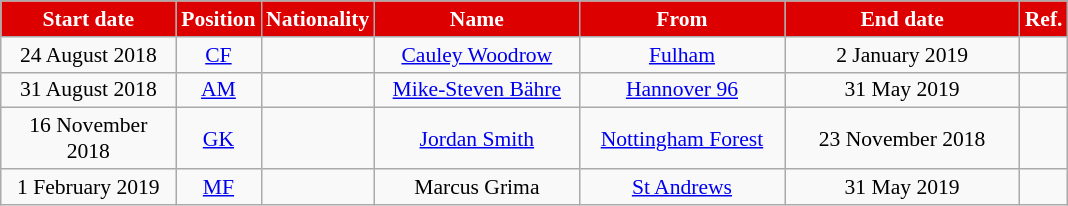<table class="wikitable"  style="text-align:center; font-size:90%; ">
<tr>
<th style="background:#DD0000; color:white; width:110px;">Start date</th>
<th style="background:#DD0000; color:white; width:50px;">Position</th>
<th style="background:#DD0000; color:white; width:50px;">Nationality</th>
<th style="background:#DD0000; color:white; width:130px;">Name</th>
<th style="background:#DD0000; color:white; width:130px;">From</th>
<th style="background:#DD0000; color:white; width:150px;">End date</th>
<th style="background:#DD0000; color:white; width:25px;">Ref.</th>
</tr>
<tr>
<td>24 August 2018</td>
<td><a href='#'>CF</a></td>
<td></td>
<td><a href='#'>Cauley Woodrow</a></td>
<td><a href='#'>Fulham</a></td>
<td>2 January 2019</td>
<td></td>
</tr>
<tr>
<td>31 August 2018</td>
<td><a href='#'>AM</a></td>
<td></td>
<td><a href='#'>Mike-Steven Bähre</a></td>
<td> <a href='#'>Hannover 96</a></td>
<td>31 May 2019</td>
<td></td>
</tr>
<tr>
<td>16 November 2018</td>
<td><a href='#'>GK</a></td>
<td></td>
<td><a href='#'>Jordan Smith</a></td>
<td><a href='#'>Nottingham Forest</a></td>
<td>23 November 2018</td>
<td></td>
</tr>
<tr>
<td>1 February 2019</td>
<td><a href='#'>MF</a></td>
<td></td>
<td>Marcus Grima</td>
<td> <a href='#'>St Andrews</a></td>
<td>31 May 2019</td>
<td></td>
</tr>
</table>
